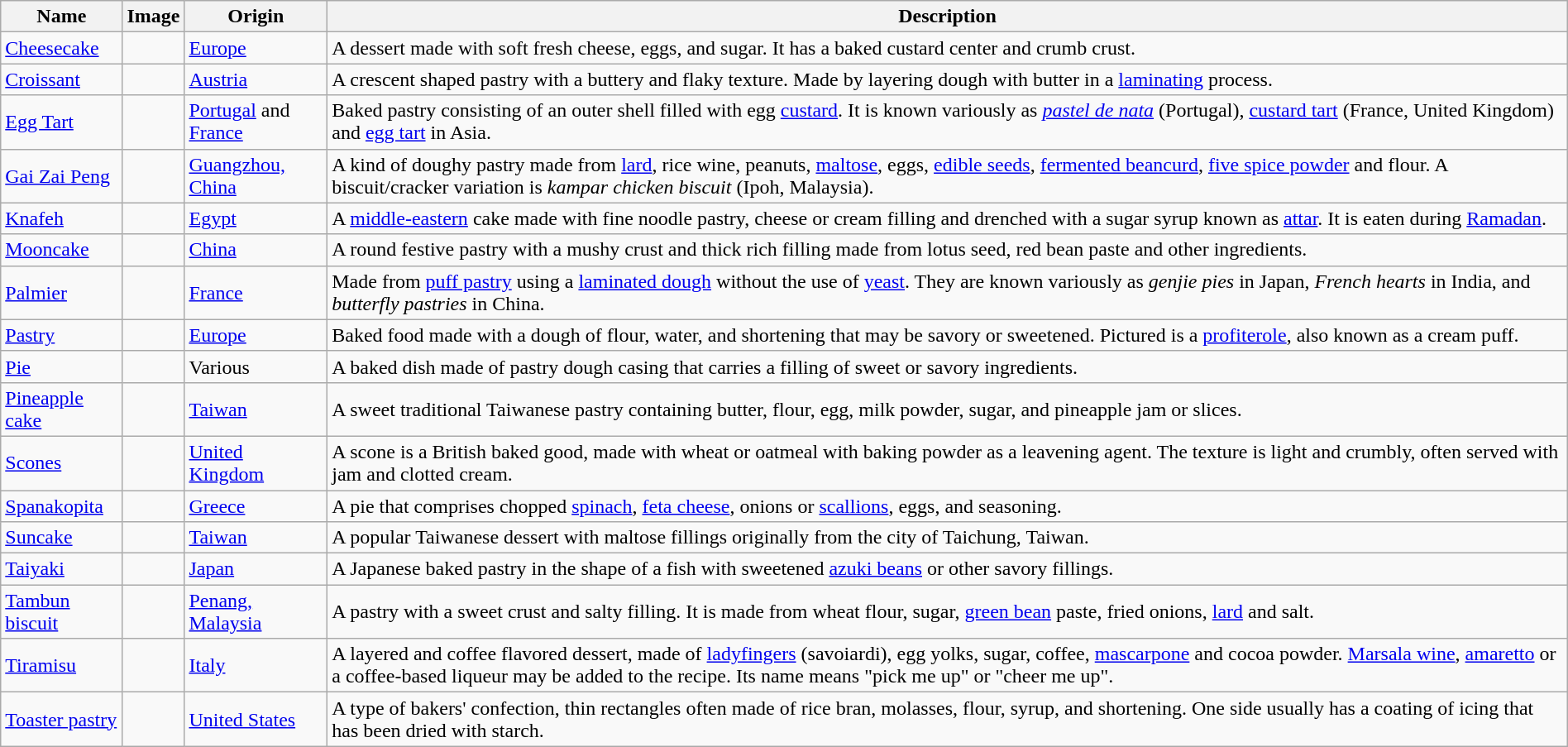<table class="wikitable sortable" width="100%">
<tr>
<th>Name</th>
<th class="unsortable">Image</th>
<th>Origin</th>
<th>Description</th>
</tr>
<tr>
<td><a href='#'>Cheesecake</a></td>
<td></td>
<td><a href='#'>Europe</a></td>
<td>A dessert made with soft fresh cheese, eggs, and sugar. It has a baked custard center and crumb crust.</td>
</tr>
<tr>
<td><a href='#'>Croissant</a></td>
<td></td>
<td><a href='#'>Austria</a></td>
<td>A crescent shaped pastry with a buttery and flaky texture. Made by layering dough with butter in a <a href='#'>laminating</a> process.</td>
</tr>
<tr>
<td><a href='#'>Egg Tart</a></td>
<td></td>
<td><a href='#'>Portugal</a> and <a href='#'>France</a></td>
<td>Baked pastry consisting of an outer shell filled with egg <a href='#'>custard</a>. It is known variously as <em><a href='#'>pastel de nata</a></em> (Portugal), <a href='#'>custard tart</a> (France, United Kingdom) and <a href='#'>egg tart</a> in Asia.</td>
</tr>
<tr>
<td><a href='#'>Gai Zai Peng</a></td>
<td></td>
<td><a href='#'>Guangzhou, China</a></td>
<td>A kind of doughy pastry made from <a href='#'>lard</a>, rice wine, peanuts, <a href='#'>maltose</a>, eggs, <a href='#'>edible seeds</a>, <a href='#'>fermented beancurd</a>, <a href='#'>five spice powder</a> and flour. A biscuit/cracker variation is <em>kampar chicken biscuit</em> (Ipoh, Malaysia).</td>
</tr>
<tr>
<td><a href='#'>Knafeh</a></td>
<td></td>
<td><a href='#'>Egypt</a></td>
<td>A <a href='#'>middle-eastern</a> cake made with fine noodle pastry, cheese or cream filling and drenched with a sugar syrup known as <a href='#'>attar</a>. It is eaten during <a href='#'>Ramadan</a>.</td>
</tr>
<tr>
<td><a href='#'>Mooncake</a></td>
<td></td>
<td><a href='#'>China</a></td>
<td>A round festive pastry with a mushy crust and thick rich filling made from lotus seed, red bean paste and other ingredients.</td>
</tr>
<tr>
<td><a href='#'>Palmier</a></td>
<td></td>
<td><a href='#'>France</a></td>
<td>Made from <a href='#'>puff pastry</a> using a <a href='#'>laminated dough</a> without the use of <a href='#'>yeast</a>. They are known variously as <em>genjie pies</em> in Japan, <em>French hearts</em> in India, and <em>butterfly pastries</em> in China.</td>
</tr>
<tr>
<td><a href='#'>Pastry</a></td>
<td></td>
<td><a href='#'>Europe</a></td>
<td>Baked food made with a dough of flour, water, and shortening that may be savory or sweetened. Pictured is a <a href='#'>profiterole</a>, also known as a cream puff.</td>
</tr>
<tr>
<td><a href='#'>Pie</a></td>
<td></td>
<td>Various</td>
<td>A baked dish made of pastry dough casing that carries a filling of sweet or savory ingredients.</td>
</tr>
<tr>
<td><a href='#'>Pineapple cake</a></td>
<td></td>
<td><a href='#'>Taiwan</a></td>
<td>A sweet traditional Taiwanese pastry containing butter, flour, egg, milk powder, sugar, and pineapple jam or slices.</td>
</tr>
<tr>
<td><a href='#'>Scones</a></td>
<td></td>
<td><a href='#'>United Kingdom</a></td>
<td>A scone is a British baked good, made with wheat or oatmeal with baking powder as a leavening agent. The texture is light and crumbly, often served with jam and clotted cream.</td>
</tr>
<tr>
<td><a href='#'>Spanakopita</a></td>
<td></td>
<td><a href='#'>Greece</a></td>
<td>A pie that comprises chopped <a href='#'>spinach</a>, <a href='#'>feta cheese</a>, onions or <a href='#'>scallions</a>, eggs, and seasoning.</td>
</tr>
<tr>
<td><a href='#'>Suncake</a></td>
<td></td>
<td><a href='#'>Taiwan</a></td>
<td>A popular Taiwanese dessert with maltose fillings originally from the city of Taichung, Taiwan.</td>
</tr>
<tr>
<td><a href='#'>Taiyaki</a></td>
<td></td>
<td><a href='#'>Japan</a></td>
<td>A Japanese baked pastry in the shape of a fish with sweetened <a href='#'>azuki beans</a> or other savory fillings.</td>
</tr>
<tr>
<td><a href='#'>Tambun biscuit</a></td>
<td></td>
<td><a href='#'>Penang, Malaysia</a></td>
<td>A pastry with a sweet crust and salty filling. It is made from wheat flour, sugar, <a href='#'>green bean</a> paste, fried onions, <a href='#'>lard</a> and salt.</td>
</tr>
<tr>
<td><a href='#'>Tiramisu</a></td>
<td></td>
<td><a href='#'>Italy</a></td>
<td>A layered and coffee flavored dessert, made of <a href='#'>ladyfingers</a> (savoiardi), egg yolks, sugar, coffee, <a href='#'>mascarpone</a> and cocoa powder. <a href='#'>Marsala wine</a>, <a href='#'>amaretto</a> or a coffee-based liqueur may be added to the recipe. Its name means "pick me up" or "cheer me up".</td>
</tr>
<tr>
<td><a href='#'>Toaster pastry</a></td>
<td></td>
<td><a href='#'>United States</a></td>
<td>A type of bakers' confection, thin rectangles often made of rice bran, molasses, flour, syrup, and shortening. One side usually has a coating of icing that has been dried with starch.</td>
</tr>
</table>
